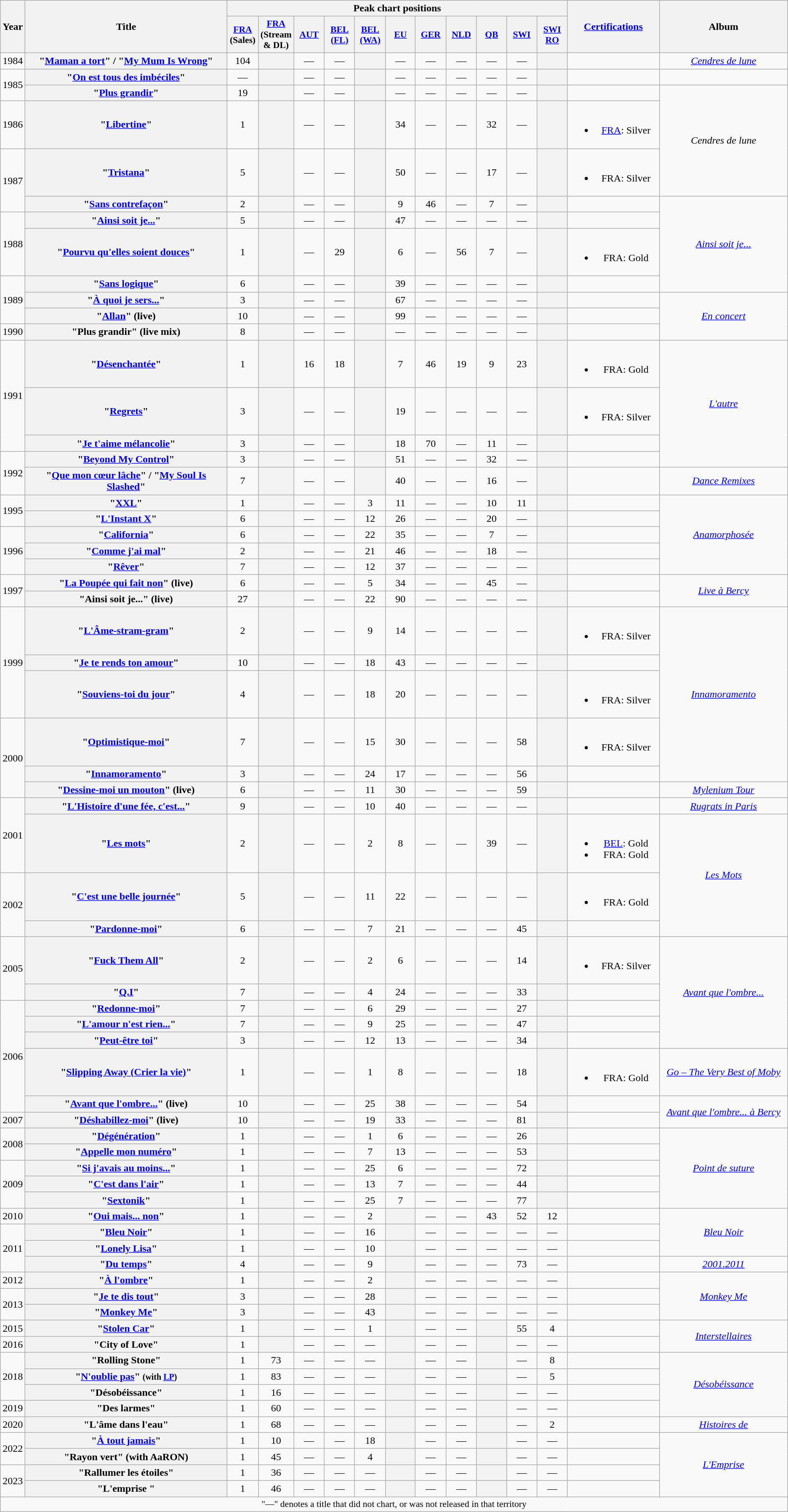<table class="wikitable plainrowheaders" style="text-align:center;">
<tr>
<th scope="col" rowspan="2">Year</th>
<th scope="col" rowspan="2" style="width:21em;">Title</th>
<th scope="col" colspan="11">Peak chart positions</th>
<th scope="col" rowspan="2" style="width:9em;"><a href='#'>Certifications</a></th>
<th scope="col" rowspan="2" style="width:13em;">Album</th>
</tr>
<tr>
<th scope="col" style="width:3em;font-size:90%;"><a href='#'>FRA</a><br>(Sales)<br></th>
<th scope="col" style="width:3em;font-size:90%;"><a href='#'>FRA</a><br>(Stream & DL)<br></th>
<th scope="col" style="width:3em;font-size:90%;"><a href='#'>AUT</a><br></th>
<th scope="col" style="width:3em;font-size:90%;"><a href='#'>BEL (FL)</a><br></th>
<th scope="col" style="width:3em;font-size:90%;"><a href='#'>BEL (WA)</a><br></th>
<th scope="col" style="width:3em;font-size:90%;"><a href='#'>EU</a><br></th>
<th scope="col" style="width:3em;font-size:90%;"><a href='#'>GER</a><br></th>
<th scope="col" style="width:3em;font-size:90%;"><a href='#'>NLD</a><br></th>
<th scope="col" style="width:3em;font-size:90%;"><a href='#'>QB</a><br></th>
<th scope="col" style="width:3em;font-size:90%;"><a href='#'>SWI</a><br></th>
<th scope="col" style="width:3em;font-size:90%;"><a href='#'>SWI RO</a><br></th>
</tr>
<tr>
<td>1984</td>
<th scope="row">"<a href='#'>Maman a tort</a>" / "<a href='#'>My Mum Is Wrong</a>"</th>
<td>104 </td>
<td style="background: #f3f3f3; font-size: 7pt; color: #757575;" align="center"></td>
<td>—</td>
<td>—</td>
<td style="background: #f3f3f3; font-size: 7pt; color: #757575;" align="center"></td>
<td>—</td>
<td>—</td>
<td>—</td>
<td>—</td>
<td>—</td>
<td style="background: #f3f3f3; font-size: 7pt; color: #757575;" align="center"></td>
<td></td>
<td><em><a href='#'>Cendres de lune</a></em></td>
</tr>
<tr>
<td rowspan="2">1985</td>
<th scope="row">"<a href='#'>On est tous des imbéciles</a>"</th>
<td>—</td>
<td style="background: #f3f3f3; font-size: 7pt; color: #757575;" align="center"></td>
<td>—</td>
<td>—</td>
<td style="background: #f3f3f3; font-size: 7pt; color: #757575;" align="center"></td>
<td>—</td>
<td>—</td>
<td>—</td>
<td>—</td>
<td>—</td>
<td style="background: #f3f3f3; font-size: 7pt; color: #757575;" align="center"></td>
<td></td>
<td></td>
</tr>
<tr>
<th scope="row">"<a href='#'>Plus grandir</a>"</th>
<td>19 </td>
<td style="background: #f3f3f3; font-size: 7pt; color: #757575;" align="center"></td>
<td>—</td>
<td>—</td>
<td style="background: #f3f3f3; font-size: 7pt; color: #757575;" align="center"></td>
<td>—</td>
<td>—</td>
<td>—</td>
<td>—</td>
<td>—</td>
<td style="background: #f3f3f3; font-size: 7pt; color: #757575;" align="center"></td>
<td></td>
<td rowspan="3"><em>Cendres de lune</em></td>
</tr>
<tr>
<td>1986</td>
<th scope="row">"<a href='#'>Libertine</a>"</th>
<td>1 </td>
<td style="background: #f3f3f3; font-size: 7pt; color: #757575;" align="center"></td>
<td>—</td>
<td>—</td>
<td style="background: #f3f3f3; font-size: 7pt; color: #757575;" align="center"></td>
<td>34</td>
<td>—</td>
<td>—</td>
<td>32</td>
<td>—</td>
<td style="background: #f3f3f3; font-size: 7pt; color: #757575;" align="center"></td>
<td><br><ul><li><a href='#'>FRA</a>: Silver</li></ul></td>
</tr>
<tr>
<td rowspan="2">1987</td>
<th scope="row">"<a href='#'>Tristana</a>"</th>
<td>5 </td>
<td style="background: #f3f3f3; font-size: 7pt; color: #757575;" align="center"></td>
<td>—</td>
<td>—</td>
<td style="background: #f3f3f3; font-size: 7pt; color: #757575;" align="center"></td>
<td>50</td>
<td>—</td>
<td>—</td>
<td>17</td>
<td>—</td>
<td style="background: #f3f3f3; font-size: 7pt; color: #757575;" align="center"></td>
<td><br><ul><li>FRA: Silver</li></ul></td>
</tr>
<tr>
<th scope="row">"<a href='#'>Sans contrefaçon</a>"</th>
<td>2</td>
<td style="background: #f3f3f3; font-size: 7pt; color: #757575;" align="center"></td>
<td>—</td>
<td>—</td>
<td style="background: #f3f3f3; font-size: 7pt; color: #757575;" align="center"></td>
<td>9</td>
<td>46</td>
<td>—</td>
<td>7</td>
<td>—</td>
<td style="background: #f3f3f3; font-size: 7pt; color: #757575;" align="center"></td>
<td></td>
<td rowspan="4"><em><a href='#'>Ainsi soit je...</a></em></td>
</tr>
<tr>
<td rowspan="2">1988</td>
<th scope="row">"<a href='#'>Ainsi soit je...</a>"</th>
<td>5 </td>
<td style="background: #f3f3f3; font-size: 7pt; color: #757575;" align="center"></td>
<td>—</td>
<td>—</td>
<td style="background: #f3f3f3; font-size: 7pt; color: #757575;" align="center"></td>
<td>47</td>
<td>—</td>
<td>—</td>
<td>—</td>
<td>—</td>
<td style="background: #f3f3f3; font-size: 7pt; color: #757575;" align="center"></td>
<td></td>
</tr>
<tr>
<th scope="row">"<a href='#'>Pourvu qu'elles soient douces</a>"</th>
<td>1</td>
<td style="background: #f3f3f3; font-size: 7pt; color: #757575;" align="center"></td>
<td>—</td>
<td>29</td>
<td style="background: #f3f3f3; font-size: 7pt; color: #757575;" align="center"></td>
<td>6</td>
<td>—</td>
<td>56</td>
<td>7</td>
<td>—</td>
<td style="background: #f3f3f3; font-size: 7pt; color: #757575;" align="center"></td>
<td><br><ul><li>FRA: Gold</li></ul></td>
</tr>
<tr>
<td rowspan="3">1989</td>
<th scope="row">"<a href='#'>Sans logique</a>"</th>
<td>6 </td>
<td style="background: #f3f3f3; font-size: 7pt; color: #757575;" align="center"></td>
<td>—</td>
<td>—</td>
<td style="background: #f3f3f3; font-size: 7pt; color: #757575;" align="center"></td>
<td>39</td>
<td>—</td>
<td>—</td>
<td>—</td>
<td>—</td>
<td style="background: #f3f3f3; font-size: 7pt; color: #757575;" align="center"></td>
<td></td>
</tr>
<tr>
<th scope="row">"<a href='#'>À quoi je sers...</a>"</th>
<td>3 </td>
<td style="background: #f3f3f3; font-size: 7pt; color: #757575;" align="center"></td>
<td>—</td>
<td>—</td>
<td style="background: #f3f3f3; font-size: 7pt; color: #757575;" align="center"></td>
<td>67</td>
<td>—</td>
<td>—</td>
<td>—</td>
<td>—</td>
<td style="background: #f3f3f3; font-size: 7pt; color: #757575;" align="center"></td>
<td></td>
<td rowspan="3"><em><a href='#'>En concert</a></em></td>
</tr>
<tr>
<th scope="row">"<a href='#'>Allan</a>" (live)</th>
<td>10 </td>
<td style="background: #f3f3f3; font-size: 7pt; color: #757575;" align="center"></td>
<td>—</td>
<td>—</td>
<td style="background: #f3f3f3; font-size: 7pt; color: #757575;" align="center"></td>
<td>99</td>
<td>—</td>
<td>—</td>
<td>—</td>
<td>—</td>
<td style="background: #f3f3f3; font-size: 7pt; color: #757575;" align="center"></td>
<td></td>
</tr>
<tr>
<td>1990</td>
<th scope="row">"Plus grandir" (live mix)</th>
<td>8 </td>
<td style="background: #f3f3f3; font-size: 7pt; color: #757575;" align="center"></td>
<td>—</td>
<td>—</td>
<td style="background: #f3f3f3; font-size: 7pt; color: #757575;" align="center"></td>
<td>—</td>
<td>—</td>
<td>—</td>
<td>—</td>
<td>—</td>
<td style="background: #f3f3f3; font-size: 7pt; color: #757575;" align="center"></td>
<td></td>
</tr>
<tr>
<td rowspan="3">1991</td>
<th scope="row">"<a href='#'>Désenchantée</a>"</th>
<td>1</td>
<td style="background: #f3f3f3; font-size: 7pt; color: #757575;" align="center"></td>
<td>16</td>
<td>18</td>
<td style="background: #f3f3f3; font-size: 7pt; color: #757575;" align="center"></td>
<td>7</td>
<td>46</td>
<td>19</td>
<td>9</td>
<td>23</td>
<td style="background: #f3f3f3; font-size: 7pt; color: #757575;" align="center"></td>
<td><br><ul><li>FRA: Gold</li></ul></td>
<td rowspan="4"><em><a href='#'>L'autre</a></em></td>
</tr>
<tr>
<th scope="row">"<a href='#'>Regrets</a>" </th>
<td>3</td>
<td style="background: #f3f3f3; font-size: 7pt; color: #757575;" align="center"></td>
<td>—</td>
<td>—</td>
<td style="background: #f3f3f3; font-size: 7pt; color: #757575;" align="center"></td>
<td>19</td>
<td>—</td>
<td>—</td>
<td>—</td>
<td>—</td>
<td style="background: #f3f3f3; font-size: 7pt; color: #757575;" align="center"></td>
<td><br><ul><li>FRA: Silver</li></ul></td>
</tr>
<tr>
<th scope="row">"<a href='#'>Je t'aime mélancolie</a>"</th>
<td>3</td>
<td style="background: #f3f3f3; font-size: 7pt; color: #757575;" align="center"></td>
<td>—</td>
<td>—</td>
<td style="background: #f3f3f3; font-size: 7pt; color: #757575;" align="center"></td>
<td>18</td>
<td>70</td>
<td>—</td>
<td>11</td>
<td>—</td>
<td style="background: #f3f3f3; font-size: 7pt; color: #757575;" align="center"></td>
<td></td>
</tr>
<tr>
<td rowspan="2">1992</td>
<th scope="row">"<a href='#'>Beyond My Control</a>"</th>
<td>3 </td>
<td style="background: #f3f3f3; font-size: 7pt; color: #757575;" align="center"></td>
<td>—</td>
<td>—</td>
<td style="background: #f3f3f3; font-size: 7pt; color: #757575;" align="center"></td>
<td>51</td>
<td>—</td>
<td>—</td>
<td>32</td>
<td>—</td>
<td style="background: #f3f3f3; font-size: 7pt; color: #757575;" align="center"></td>
<td></td>
</tr>
<tr>
<th scope="row">"<a href='#'>Que mon cœur lâche</a>" / "<a href='#'>My Soul Is Slashed</a>"</th>
<td>7 </td>
<td style="background: #f3f3f3; font-size: 7pt; color: #757575;" align="center"></td>
<td>—</td>
<td>—</td>
<td style="background: #f3f3f3; font-size: 7pt; color: #757575;" align="center"></td>
<td>40</td>
<td>—</td>
<td>—</td>
<td>16</td>
<td>—</td>
<td style="background: #f3f3f3; font-size: 7pt; color: #757575;" align="center"></td>
<td></td>
<td><em><a href='#'>Dance Remixes</a></em></td>
</tr>
<tr>
<td rowspan="2">1995</td>
<th scope="row">"<a href='#'>XXL</a>"</th>
<td>1</td>
<td style="background: #f3f3f3; font-size: 7pt; color: #757575;" align="center"></td>
<td>—</td>
<td>—</td>
<td>3</td>
<td>11</td>
<td>—</td>
<td>—</td>
<td>10</td>
<td>11</td>
<td style="background: #f3f3f3; font-size: 7pt; color: #757575;" align="center"></td>
<td></td>
<td rowspan="5"><em><a href='#'>Anamorphosée</a></em></td>
</tr>
<tr>
<th scope="row">"<a href='#'>L'Instant X</a>"</th>
<td>6</td>
<td style="background: #f3f3f3; font-size: 7pt; color: #757575;" align="center"></td>
<td>—</td>
<td>—</td>
<td>12</td>
<td>26</td>
<td>—</td>
<td>—</td>
<td>20</td>
<td>—</td>
<td style="background: #f3f3f3; font-size: 7pt; color: #757575;" align="center"></td>
<td></td>
</tr>
<tr>
<td rowspan="3">1996</td>
<th scope="row">"<a href='#'>California</a>"</th>
<td>6 </td>
<td style="background: #f3f3f3; font-size: 7pt; color: #757575;" align="center"></td>
<td>—</td>
<td>—</td>
<td>22</td>
<td>35</td>
<td>—</td>
<td>—</td>
<td>7</td>
<td>—</td>
<td style="background: #f3f3f3; font-size: 7pt; color: #757575;" align="center"></td>
<td></td>
</tr>
<tr>
<th scope="row">"<a href='#'>Comme j'ai mal</a>"</th>
<td>2 </td>
<td style="background: #f3f3f3; font-size: 7pt; color: #757575;" align="center"></td>
<td>—</td>
<td>—</td>
<td>21</td>
<td>46</td>
<td>—</td>
<td>—</td>
<td>18</td>
<td>—</td>
<td style="background: #f3f3f3; font-size: 7pt; color: #757575;" align="center"></td>
<td></td>
</tr>
<tr>
<th scope="row">"<a href='#'>Rêver</a>"</th>
<td>7</td>
<td style="background: #f3f3f3; font-size: 7pt; color: #757575;" align="center"></td>
<td>—</td>
<td>—</td>
<td>12</td>
<td>37</td>
<td>—</td>
<td>—</td>
<td>—</td>
<td>—</td>
<td style="background: #f3f3f3; font-size: 7pt; color: #757575;" align="center"></td>
<td></td>
</tr>
<tr>
<td rowspan="2">1997</td>
<th scope="row">"<a href='#'>La Poupée qui fait non</a>" (live) </th>
<td>6</td>
<td style="background: #f3f3f3; font-size: 7pt; color: #757575;" align="center"></td>
<td>—</td>
<td>—</td>
<td>5</td>
<td>34</td>
<td>—</td>
<td>—</td>
<td>45</td>
<td>—</td>
<td style="background: #f3f3f3; font-size: 7pt; color: #757575;" align="center"></td>
<td></td>
<td rowspan="2"><em><a href='#'>Live à Bercy</a></em></td>
</tr>
<tr>
<th scope="row">"Ainsi soit je..." (live)</th>
<td>27</td>
<td style="background: #f3f3f3; font-size: 7pt; color: #757575;" align="center"></td>
<td>—</td>
<td>—</td>
<td>22</td>
<td>90</td>
<td>—</td>
<td>—</td>
<td>—</td>
<td>—</td>
<td style="background: #f3f3f3; font-size: 7pt; color: #757575;" align="center"></td>
<td></td>
</tr>
<tr>
<td rowspan="3">1999</td>
<th scope="row">"<a href='#'>L'Âme-stram-gram</a>"</th>
<td>2</td>
<td style="background: #f3f3f3; font-size: 7pt; color: #757575;" align="center"></td>
<td>—</td>
<td>—</td>
<td>9</td>
<td>14</td>
<td>—</td>
<td>—</td>
<td>—</td>
<td>—</td>
<td style="background: #f3f3f3; font-size: 7pt; color: #757575;" align="center"></td>
<td><br><ul><li>FRA: Silver</li></ul></td>
<td rowspan="5"><em><a href='#'>Innamoramento</a></em></td>
</tr>
<tr>
<th scope="row">"<a href='#'>Je te rends ton amour</a>"</th>
<td>10</td>
<td style="background: #f3f3f3; font-size: 7pt; color: #757575;" align="center"></td>
<td>—</td>
<td>—</td>
<td>18</td>
<td>43</td>
<td>—</td>
<td>—</td>
<td>—</td>
<td>—</td>
<td style="background: #f3f3f3; font-size: 7pt; color: #757575;" align="center"></td>
<td></td>
</tr>
<tr>
<th scope="row">"<a href='#'>Souviens-toi du jour</a>"</th>
<td>4</td>
<td style="background: #f3f3f3; font-size: 7pt; color: #757575;" align="center"></td>
<td>—</td>
<td>—</td>
<td>18</td>
<td>20</td>
<td>—</td>
<td>—</td>
<td>—</td>
<td>—</td>
<td style="background: #f3f3f3; font-size: 7pt; color: #757575;" align="center"></td>
<td><br><ul><li>FRA: Silver</li></ul></td>
</tr>
<tr>
<td rowspan="3">2000</td>
<th scope="row">"<a href='#'>Optimistique-moi</a>"</th>
<td>7</td>
<td style="background: #f3f3f3; font-size: 7pt; color: #757575;" align="center"></td>
<td>—</td>
<td>—</td>
<td>15</td>
<td>30</td>
<td>—</td>
<td>—</td>
<td>—</td>
<td>58</td>
<td style="background: #f3f3f3; font-size: 7pt; color: #757575;" align="center"></td>
<td><br><ul><li>FRA: Silver</li></ul></td>
</tr>
<tr>
<th scope="row">"<a href='#'>Innamoramento</a>"</th>
<td>3</td>
<td style="background: #f3f3f3; font-size: 7pt; color: #757575;" align="center"></td>
<td>—</td>
<td>—</td>
<td>24</td>
<td>17</td>
<td>—</td>
<td>—</td>
<td>—</td>
<td>56</td>
<td style="background: #f3f3f3; font-size: 7pt; color: #757575;" align="center"></td>
<td></td>
</tr>
<tr>
<th scope="row">"<a href='#'>Dessine-moi un mouton</a>" (live)</th>
<td>6</td>
<td style="background: #f3f3f3; font-size: 7pt; color: #757575;" align="center"></td>
<td>—</td>
<td>—</td>
<td>11</td>
<td>30</td>
<td>—</td>
<td>—</td>
<td>—</td>
<td>59</td>
<td style="background: #f3f3f3; font-size: 7pt; color: #757575;" align="center"></td>
<td></td>
<td><em><a href='#'>Mylenium Tour</a></em></td>
</tr>
<tr>
<td rowspan="2">2001</td>
<th scope="row">"<a href='#'>L'Histoire d'une fée, c'est...</a>"</th>
<td>9</td>
<td style="background: #f3f3f3; font-size: 7pt; color: #757575;" align="center"></td>
<td>—</td>
<td>—</td>
<td>10</td>
<td>40</td>
<td>—</td>
<td>—</td>
<td>—</td>
<td>—</td>
<td style="background: #f3f3f3; font-size: 7pt; color: #757575;" align="center"></td>
<td></td>
<td><em><a href='#'>Rugrats in Paris</a></em></td>
</tr>
<tr>
<th scope="row">"<a href='#'>Les mots</a>" </th>
<td>2</td>
<td style="background: #f3f3f3; font-size: 7pt; color: #757575;" align="center"></td>
<td>—</td>
<td>—</td>
<td>2</td>
<td>8</td>
<td>—</td>
<td>—</td>
<td>39</td>
<td>—</td>
<td style="background: #f3f3f3; font-size: 7pt; color: #757575;" align="center"></td>
<td><br><ul><li><a href='#'>BEL</a>: Gold</li><li>FRA: Gold</li></ul></td>
<td rowspan="3"><em><a href='#'>Les Mots</a></em></td>
</tr>
<tr>
<td rowspan="2">2002</td>
<th scope="row">"<a href='#'>C'est une belle journée</a>"</th>
<td>5</td>
<td style="background: #f3f3f3; font-size: 7pt; color: #757575;" align="center"></td>
<td>—</td>
<td>—</td>
<td>11</td>
<td>22</td>
<td>—</td>
<td>—</td>
<td>—</td>
<td>—</td>
<td style="background: #f3f3f3; font-size: 7pt; color: #757575;" align="center"></td>
<td><br><ul><li>FRA: Gold</li></ul></td>
</tr>
<tr>
<th scope="row">"<a href='#'>Pardonne-moi</a>"</th>
<td>6</td>
<td style="background: #f3f3f3; font-size: 7pt; color: #757575;" align="center"></td>
<td>—</td>
<td>—</td>
<td>7</td>
<td>21</td>
<td>—</td>
<td>—</td>
<td>—</td>
<td>45</td>
<td style="background: #f3f3f3; font-size: 7pt; color: #757575;" align="center"></td>
<td></td>
</tr>
<tr>
<td rowspan="2">2005</td>
<th scope="row">"<a href='#'>Fuck Them All</a>"</th>
<td>2</td>
<td style="background: #f3f3f3; font-size: 7pt; color: #757575;" align="center"></td>
<td>—</td>
<td>— </td>
<td>2</td>
<td>6</td>
<td>—</td>
<td>—</td>
<td>—</td>
<td>14</td>
<td style="background: #f3f3f3; font-size: 7pt; color: #757575;" align="center"></td>
<td><br><ul><li>FRA: Silver</li></ul></td>
<td rowspan="5"><em><a href='#'>Avant que l'ombre...</a></em></td>
</tr>
<tr>
<th scope="row">"<a href='#'>Q.I</a>"</th>
<td>7</td>
<td style="background: #f3f3f3; font-size: 7pt; color: #757575;" align="center"></td>
<td>—</td>
<td>—</td>
<td>4</td>
<td>24</td>
<td>—</td>
<td>—</td>
<td>—</td>
<td>33</td>
<td style="background: #f3f3f3; font-size: 7pt; color: #757575;" align="center"></td>
<td></td>
</tr>
<tr>
<td rowspan="5">2006</td>
<th scope="row">"<a href='#'>Redonne-moi</a>"</th>
<td>7</td>
<td style="background: #f3f3f3; font-size: 7pt; color: #757575;" align="center"></td>
<td>—</td>
<td>—</td>
<td>6</td>
<td>29</td>
<td>—</td>
<td>—</td>
<td>—</td>
<td>27</td>
<td style="background: #f3f3f3; font-size: 7pt; color: #757575;" align="center"></td>
<td></td>
</tr>
<tr>
<th scope="row">"<a href='#'>L'amour n'est rien...</a>"</th>
<td>7</td>
<td style="background: #f3f3f3; font-size: 7pt; color: #757575;" align="center"></td>
<td>—</td>
<td>—</td>
<td>9</td>
<td>25</td>
<td>—</td>
<td>—</td>
<td>—</td>
<td>47</td>
<td style="background: #f3f3f3; font-size: 7pt; color: #757575;" align="center"></td>
<td></td>
</tr>
<tr>
<th scope="row">"<a href='#'>Peut-être toi</a>"</th>
<td>3</td>
<td style="background: #f3f3f3; font-size: 7pt; color: #757575;" align="center"></td>
<td>—</td>
<td>—</td>
<td>12</td>
<td>13</td>
<td>—</td>
<td>—</td>
<td>—</td>
<td>34</td>
<td style="background: #f3f3f3; font-size: 7pt; color: #757575;" align="center"></td>
<td></td>
</tr>
<tr>
<th scope="row">"<a href='#'>Slipping Away (Crier la vie)</a>" </th>
<td>1</td>
<td style="background: #f3f3f3; font-size: 7pt; color: #757575;" align="center"></td>
<td>—</td>
<td>—</td>
<td>1</td>
<td>8</td>
<td>—</td>
<td>—</td>
<td>—</td>
<td>18</td>
<td style="background: #f3f3f3; font-size: 7pt; color: #757575;" align="center"></td>
<td><br><ul><li>FRA: Gold</li></ul></td>
<td><em><a href='#'>Go – The Very Best of Moby</a></em></td>
</tr>
<tr>
<th scope="row">"<a href='#'>Avant que l'ombre...</a>" (live)</th>
<td>10</td>
<td style="background: #f3f3f3; font-size: 7pt; color: #757575;" align="center"></td>
<td>—</td>
<td>—</td>
<td>25</td>
<td>38</td>
<td>—</td>
<td>—</td>
<td>—</td>
<td>54</td>
<td style="background: #f3f3f3; font-size: 7pt; color: #757575;" align="center"></td>
<td></td>
<td rowspan="2"><em><a href='#'>Avant que l'ombre... à Bercy</a></em></td>
</tr>
<tr>
<td>2007</td>
<th scope="row">"<a href='#'>Déshabillez-moi</a>" (live)</th>
<td>10</td>
<td style="background: #f3f3f3; font-size: 7pt; color: #757575;" align="center"></td>
<td>—</td>
<td>—</td>
<td>19</td>
<td>33</td>
<td>—</td>
<td>—</td>
<td>—</td>
<td>81</td>
<td style="background: #f3f3f3; font-size: 7pt; color: #757575;" align="center"></td>
<td></td>
</tr>
<tr>
<td rowspan="2">2008</td>
<th scope="row">"<a href='#'>Dégénération</a>"</th>
<td>1</td>
<td style="background: #f3f3f3; font-size: 7pt; color: #757575;" align="center"></td>
<td>—</td>
<td>—</td>
<td>1</td>
<td>6</td>
<td>—</td>
<td>—</td>
<td>—</td>
<td>26</td>
<td style="background: #f3f3f3; font-size: 7pt; color: #757575;" align="center"></td>
<td></td>
<td rowspan="5"><em><a href='#'>Point de suture</a></em></td>
</tr>
<tr>
<th scope="row">"<a href='#'>Appelle mon numéro</a>"</th>
<td>1</td>
<td style="background: #f3f3f3; font-size: 7pt; color: #757575;" align="center"></td>
<td>—</td>
<td>—</td>
<td>7</td>
<td>13</td>
<td>—</td>
<td>—</td>
<td>—</td>
<td>53</td>
<td style="background: #f3f3f3; font-size: 7pt; color: #757575;" align="center"></td>
<td></td>
</tr>
<tr>
<td rowspan="3">2009</td>
<th scope="row">"<a href='#'>Si j'avais au moins...</a>"</th>
<td>1</td>
<td style="background: #f3f3f3; font-size: 7pt; color: #757575;" align="center"></td>
<td>—</td>
<td>—</td>
<td>25</td>
<td>6</td>
<td>—</td>
<td>—</td>
<td>—</td>
<td>72</td>
<td style="background: #f3f3f3; font-size: 7pt; color: #757575;" align="center"></td>
<td></td>
</tr>
<tr>
<th scope="row">"<a href='#'>C'est dans l'air</a>"</th>
<td>1</td>
<td style="background: #f3f3f3; font-size: 7pt; color: #757575;" align="center"></td>
<td>—</td>
<td>—</td>
<td>13</td>
<td>7</td>
<td>—</td>
<td>—</td>
<td>—</td>
<td>44</td>
<td style="background: #f3f3f3; font-size: 7pt; color: #757575;" align="center"></td>
<td></td>
</tr>
<tr>
<th scope="row">"<a href='#'>Sextonik</a>"</th>
<td>1</td>
<td style="background: #f3f3f3; font-size: 7pt; color: #757575;" align="center"></td>
<td>—</td>
<td>—</td>
<td>25</td>
<td>7</td>
<td>—</td>
<td>—</td>
<td>—</td>
<td>77</td>
<td style="background: #f3f3f3; font-size: 7pt; color: #757575;" align="center"></td>
<td></td>
</tr>
<tr>
<td>2010</td>
<th scope="row">"<a href='#'>Oui mais... non</a>"</th>
<td>1</td>
<td style="background: #f3f3f3; font-size: 7pt; color: #757575;" align="center"></td>
<td>—</td>
<td>—</td>
<td>2</td>
<td style="background: #f3f3f3; font-size: 7pt; color: #757575;" align="center"></td>
<td>—</td>
<td>—</td>
<td>43</td>
<td>52</td>
<td>12</td>
<td></td>
<td rowspan="3"><em><a href='#'>Bleu Noir</a></em></td>
</tr>
<tr>
<td rowspan="3">2011</td>
<th scope="row">"<a href='#'>Bleu Noir</a>"</th>
<td>1</td>
<td style="background: #f3f3f3; font-size: 7pt; color: #757575;" align="center"></td>
<td>—</td>
<td>—</td>
<td>16</td>
<td style="background: #f3f3f3; font-size: 7pt; color: #757575;" align="center"></td>
<td>—</td>
<td>—</td>
<td>—</td>
<td>—</td>
<td>—</td>
<td></td>
</tr>
<tr>
<th scope="row">"<a href='#'>Lonely Lisa</a>"</th>
<td>1</td>
<td style="background: #f3f3f3; font-size: 7pt; color: #757575;" align="center"></td>
<td>—</td>
<td>—</td>
<td>10</td>
<td style="background: #f3f3f3; font-size: 7pt; color: #757575;" align="center"></td>
<td>—</td>
<td>—</td>
<td>—</td>
<td>—</td>
<td>—</td>
<td></td>
</tr>
<tr>
<th scope="row">"<a href='#'>Du temps</a>"</th>
<td>4</td>
<td style="background: #f3f3f3; font-size: 7pt; color: #757575;" align="center"></td>
<td>—</td>
<td>—</td>
<td>9</td>
<td style="background: #f3f3f3; font-size: 7pt; color: #757575;" align="center"></td>
<td>—</td>
<td>—</td>
<td>—</td>
<td>73</td>
<td>—</td>
<td></td>
<td><em><a href='#'>2001.2011</a></em></td>
</tr>
<tr>
<td>2012</td>
<th scope="row">"<a href='#'>À l'ombre</a>"</th>
<td>1</td>
<td style="background: #f3f3f3; font-size: 7pt; color: #757575;" align="center"></td>
<td>—</td>
<td>— </td>
<td>2</td>
<td style="background: #f3f3f3; font-size: 7pt; color: #757575;" align="center"></td>
<td>—</td>
<td>—</td>
<td>—</td>
<td>—</td>
<td>—</td>
<td></td>
<td rowspan="3"><em><a href='#'>Monkey Me</a></em></td>
</tr>
<tr>
<td rowspan="2">2013</td>
<th scope="row">"<a href='#'>Je te dis tout</a>"</th>
<td>3</td>
<td style="background: #f3f3f3; font-size: 7pt; color: #757575;" align="center"></td>
<td>—</td>
<td>—</td>
<td>28</td>
<td style="background: #f3f3f3; font-size: 7pt; color: #757575;" align="center"></td>
<td>—</td>
<td>—</td>
<td>—</td>
<td>—</td>
<td>—</td>
<td></td>
</tr>
<tr>
<th scope="row">"<a href='#'>Monkey Me</a>"</th>
<td>3</td>
<td style="background: #f3f3f3; font-size: 7pt; color: #757575;" align="center"></td>
<td>—</td>
<td>—</td>
<td>43</td>
<td style="background: #f3f3f3; font-size: 7pt; color: #757575;" align="center"></td>
<td>—</td>
<td>—</td>
<td>—</td>
<td>—</td>
<td>—</td>
<td></td>
</tr>
<tr>
<td>2015</td>
<th scope="row">"<a href='#'>Stolen Car</a>" </th>
<td>1</td>
<td style="background: #f3f3f3; font-size: 7pt; color: #757575;" align="center"></td>
<td>—</td>
<td>—</td>
<td>1</td>
<td style="background: #f3f3f3; font-size: 7pt; color: #757575;" align="center"></td>
<td>—</td>
<td>—</td>
<td style="background: #f3f3f3; font-size: 7pt; color: #757575;" align="center"></td>
<td>55</td>
<td>4</td>
<td></td>
<td rowspan="2"><em><a href='#'>Interstellaires</a></em></td>
</tr>
<tr>
<td>2016</td>
<th scope="row">"City of Love"</th>
<td>1</td>
<td style="background: #f3f3f3; font-size: 7pt; color: #757575;" align="center"></td>
<td>—</td>
<td>—</td>
<td>— </td>
<td style="background: #f3f3f3; font-size: 7pt; color: #757575;" align="center"></td>
<td>—</td>
<td>—</td>
<td style="background: #f3f3f3; font-size: 7pt; color: #757575;" align="center"></td>
<td>—</td>
<td>—</td>
<td></td>
</tr>
<tr>
<td rowspan="3">2018</td>
<th scope="row">"Rolling Stone"</th>
<td>1</td>
<td>73</td>
<td>—</td>
<td>—</td>
<td>— </td>
<td style="background: #f3f3f3; font-size: 7pt; color: #757575;" align="center"></td>
<td>—</td>
<td>—</td>
<td style="background: #f3f3f3; font-size: 7pt; color: #757575;" align="center"></td>
<td>—</td>
<td>8</td>
<td></td>
<td rowspan= "4"><em><a href='#'>Désobéissance</a></em></td>
</tr>
<tr>
<th scope="row">"<a href='#'>N'oublie pas</a>" <small>(with <a href='#'>LP</a>)</small></th>
<td>1</td>
<td>83</td>
<td>—</td>
<td>—</td>
<td>— </td>
<td style="background: #f3f3f3; font-size: 7pt; color: #757575;" align="center"></td>
<td>—</td>
<td>—</td>
<td style="background: #f3f3f3; font-size: 7pt; color: #757575;" align="center"></td>
<td>—</td>
<td>5</td>
<td></td>
</tr>
<tr>
<th scope="row">"Désobéissance"</th>
<td>1</td>
<td>16</td>
<td>—</td>
<td>—</td>
<td>—</td>
<td style="background: #f3f3f3; font-size: 7pt; color: #757575;" align="center"></td>
<td>—</td>
<td>—</td>
<td style="background: #f3f3f3; font-size: 7pt; color: #757575;" align="center"></td>
<td>—</td>
<td>—</td>
<td></td>
</tr>
<tr>
<td>2019</td>
<th scope="row">"Des larmes"</th>
<td>1</td>
<td>60</td>
<td>—</td>
<td>—</td>
<td>—</td>
<td style="background: #f3f3f3; font-size: 7pt; color: #757575;" align="center"></td>
<td>—</td>
<td>—</td>
<td style="background: #f3f3f3; font-size: 7pt; color: #757575;" align="center"></td>
<td>—</td>
<td>—</td>
<td></td>
</tr>
<tr>
<td>2020</td>
<th scope="row">"L'âme dans l'eau"</th>
<td>1</td>
<td>68</td>
<td>—</td>
<td>—</td>
<td>—</td>
<td style="background: #f3f3f3; font-size: 7pt; color: #757575;" align="center"></td>
<td>—</td>
<td>—</td>
<td style="background: #f3f3f3; font-size: 7pt; color: #757575;" align="center"></td>
<td>—</td>
<td>2</td>
<td></td>
<td><em><a href='#'>Histoires de</a></em></td>
</tr>
<tr>
<td rowspan="2">2022</td>
<th scope="row">"<a href='#'>À tout jamais</a>"</th>
<td>1</td>
<td>10</td>
<td>—</td>
<td>—</td>
<td>18</td>
<td style="background: #f3f3f3; font-size: 7pt; color: #757575;" align="center"></td>
<td>—</td>
<td>—</td>
<td style="background: #f3f3f3; font-size: 7pt; color: #757575;" align="center"></td>
<td>—</td>
<td>—</td>
<td></td>
<td rowspan="4"><em><a href='#'>L'Emprise</a></em></td>
</tr>
<tr>
<th scope="row">"Rayon vert" (with AaRON)</th>
<td>1</td>
<td>45</td>
<td>—</td>
<td>—</td>
<td>4</td>
<td style="background: #f3f3f3; font-size: 7pt; color: #757575;" align="center"></td>
<td>—</td>
<td>—</td>
<td style="background: #f3f3f3; font-size: 7pt; color: #757575;" align="center"></td>
<td>—</td>
<td>—</td>
<td></td>
</tr>
<tr>
<td rowspan=2>2023</td>
<th scope="row">"Rallumer les étoiles"</th>
<td>1</td>
<td>36</td>
<td>—</td>
<td>—</td>
<td>—</td>
<td style="background: #f3f3f3; font-size: 7pt; color: #757575;" align="center"></td>
<td>—</td>
<td>—</td>
<td style="background: #f3f3f3; font-size: 7pt; color: #757575;" align="center"></td>
<td>—</td>
<td>—</td>
<td></td>
</tr>
<tr>
<th scope="row">"L'emprise "</th>
<td>1</td>
<td>46</td>
<td>—</td>
<td>—</td>
<td>—</td>
<td style="background: #f3f3f3; font-size: 7pt; color: #757575;" align="center"></td>
<td>—</td>
<td>—</td>
<td style="background: #f3f3f3; font-size: 7pt; color: #757575;" align="center"></td>
<td>—</td>
<td>—</td>
<td></td>
</tr>
<tr>
<td colspan="20" style="font-size:90%">"—" denotes a title that did not chart, or was not released in that territory</td>
</tr>
</table>
